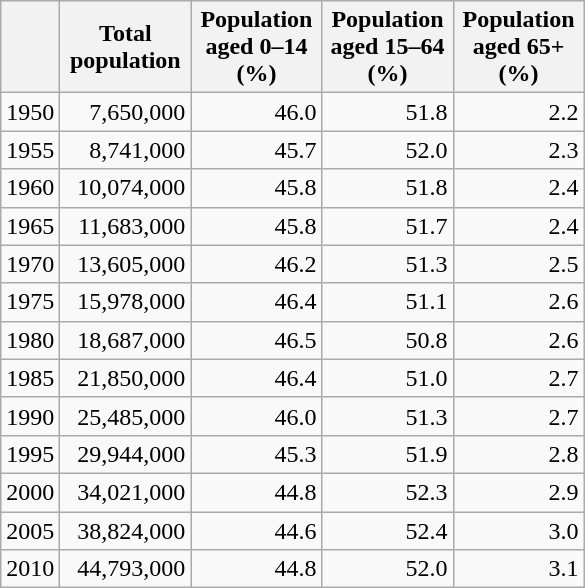<table class="wikitable" style="text-align: right;">
<tr>
<th></th>
<th width="80">Total population</th>
<th width="80">Population aged 0–14 (%)</th>
<th width="80">Population aged 15–64 (%)</th>
<th width="80">Population aged 65+ (%)</th>
</tr>
<tr>
<td>1950</td>
<td>7,650,000</td>
<td>46.0</td>
<td>51.8</td>
<td>2.2</td>
</tr>
<tr>
<td>1955</td>
<td>8,741,000</td>
<td>45.7</td>
<td>52.0</td>
<td>2.3</td>
</tr>
<tr>
<td>1960</td>
<td>10,074,000</td>
<td>45.8</td>
<td>51.8</td>
<td>2.4</td>
</tr>
<tr>
<td>1965</td>
<td>11,683,000</td>
<td>45.8</td>
<td>51.7</td>
<td>2.4</td>
</tr>
<tr>
<td>1970</td>
<td>13,605,000</td>
<td>46.2</td>
<td>51.3</td>
<td>2.5</td>
</tr>
<tr>
<td>1975</td>
<td>15,978,000</td>
<td>46.4</td>
<td>51.1</td>
<td>2.6</td>
</tr>
<tr>
<td>1980</td>
<td>18,687,000</td>
<td>46.5</td>
<td>50.8</td>
<td>2.6</td>
</tr>
<tr>
<td>1985</td>
<td>21,850,000</td>
<td>46.4</td>
<td>51.0</td>
<td>2.7</td>
</tr>
<tr>
<td>1990</td>
<td>25,485,000</td>
<td>46.0</td>
<td>51.3</td>
<td>2.7</td>
</tr>
<tr>
<td>1995</td>
<td>29,944,000</td>
<td>45.3</td>
<td>51.9</td>
<td>2.8</td>
</tr>
<tr>
<td>2000</td>
<td>34,021,000</td>
<td>44.8</td>
<td>52.3</td>
<td>2.9</td>
</tr>
<tr>
<td>2005</td>
<td>38,824,000</td>
<td>44.6</td>
<td>52.4</td>
<td>3.0</td>
</tr>
<tr>
<td>2010</td>
<td>44,793,000</td>
<td>44.8</td>
<td>52.0</td>
<td>3.1</td>
</tr>
</table>
